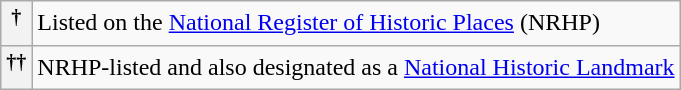<table class="wikitable">
<tr>
<th><sup>†</sup></th>
<td>Listed on the <a href='#'>National Register of Historic Places</a> (NRHP)</td>
</tr>
<tr>
<th><sup>††</sup></th>
<td>NRHP-listed and also designated as a <a href='#'>National Historic Landmark</a></td>
</tr>
</table>
